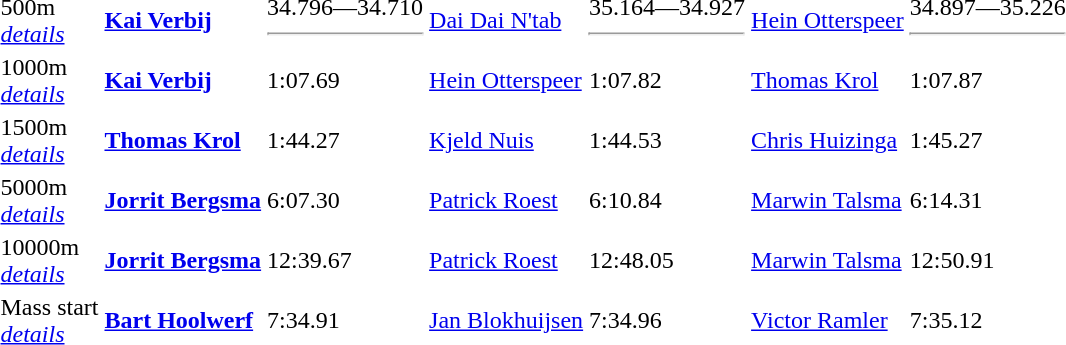<table>
<tr>
<td>500m <br> <a href='#'><em>details</em></a></td>
<td><strong><a href='#'>Kai Verbij</a> </strong></td>
<td>34.796—34.710 <hr> </td>
<td><a href='#'>Dai Dai N'tab</a></td>
<td>35.164—34.927<hr> </td>
<td><a href='#'>Hein Otterspeer</a></td>
<td>34.897—35.226 <hr> </td>
</tr>
<tr>
<td>1000m <br> <a href='#'><em>details</em></a></td>
<td><strong><a href='#'>Kai Verbij</a></strong></td>
<td>1:07.69</td>
<td><a href='#'>Hein Otterspeer</a></td>
<td>1:07.82</td>
<td><a href='#'>Thomas Krol</a></td>
<td>1:07.87</td>
</tr>
<tr>
<td>1500m <br> <a href='#'><em>details</em></a></td>
<td><strong><a href='#'>Thomas Krol</a></strong></td>
<td>1:44.27</td>
<td><a href='#'>Kjeld Nuis</a></td>
<td>1:44.53</td>
<td><a href='#'>Chris Huizinga</a></td>
<td>1:45.27</td>
</tr>
<tr>
<td>5000m <br> <a href='#'><em>details</em></a></td>
<td><strong><a href='#'>Jorrit Bergsma</a></strong></td>
<td>6:07.30</td>
<td><a href='#'>Patrick Roest</a></td>
<td>6:10.84</td>
<td><a href='#'>Marwin Talsma</a></td>
<td>6:14.31</td>
</tr>
<tr>
<td>10000m <br> <a href='#'><em>details</em></a></td>
<td><strong><a href='#'>Jorrit Bergsma</a></strong></td>
<td>12:39.67</td>
<td><a href='#'>Patrick Roest</a></td>
<td>12:48.05</td>
<td><a href='#'>Marwin Talsma</a></td>
<td>12:50.91</td>
</tr>
<tr>
<td>Mass start <br> <a href='#'><em>details</em></a></td>
<td><strong><a href='#'>Bart Hoolwerf</a></strong></td>
<td>7:34.91</td>
<td><a href='#'>Jan Blokhuijsen</a></td>
<td>7:34.96</td>
<td><a href='#'>Victor Ramler</a></td>
<td>7:35.12</td>
</tr>
</table>
